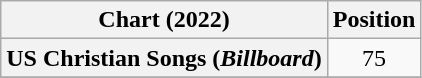<table class="wikitable plainrowheaders" style="text-align:center">
<tr>
<th scope="col">Chart (2022)</th>
<th scope="col">Position</th>
</tr>
<tr>
<th scope="row">US Christian Songs (<em>Billboard</em>)</th>
<td>75</td>
</tr>
<tr>
</tr>
</table>
